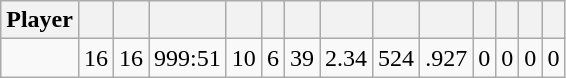<table class="wikitable sortable" style="text-align:center;">
<tr>
<th>Player</th>
<th></th>
<th></th>
<th></th>
<th></th>
<th></th>
<th></th>
<th></th>
<th></th>
<th></th>
<th></th>
<th></th>
<th></th>
<th></th>
</tr>
<tr>
<td style="text-align:left;"></td>
<td>16</td>
<td>16</td>
<td>999:51</td>
<td>10</td>
<td>6</td>
<td>39</td>
<td>2.34</td>
<td>524</td>
<td>.927</td>
<td>0</td>
<td>0</td>
<td>0</td>
<td>0</td>
</tr>
</table>
